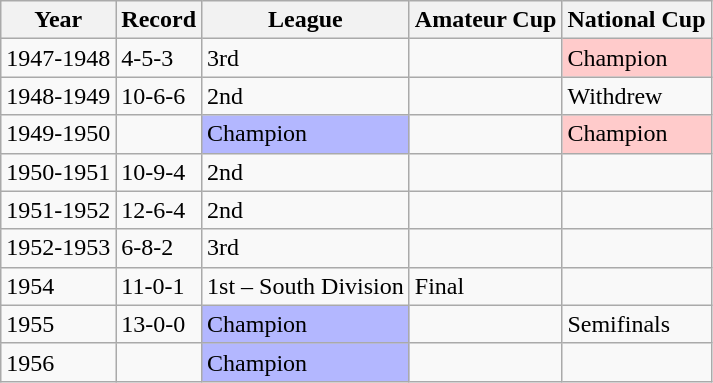<table class="wikitable">
<tr>
<th>Year</th>
<th>Record</th>
<th>League</th>
<th>Amateur Cup</th>
<th>National Cup</th>
</tr>
<tr>
<td>1947-1948</td>
<td>4-5-3</td>
<td>3rd</td>
<td></td>
<td bgcolor="FFCBCB">Champion</td>
</tr>
<tr>
<td>1948-1949</td>
<td>10-6-6</td>
<td>2nd</td>
<td></td>
<td>Withdrew</td>
</tr>
<tr>
<td>1949-1950</td>
<td></td>
<td bgcolor="B3B7FF">Champion</td>
<td></td>
<td bgcolor="FFCBCB">Champion</td>
</tr>
<tr>
<td>1950-1951</td>
<td>10-9-4</td>
<td>2nd</td>
<td></td>
<td></td>
</tr>
<tr>
<td>1951-1952</td>
<td>12-6-4</td>
<td>2nd</td>
<td></td>
<td></td>
</tr>
<tr>
<td>1952-1953</td>
<td>6-8-2</td>
<td>3rd</td>
<td></td>
<td></td>
</tr>
<tr>
<td>1954</td>
<td>11-0-1</td>
<td>1st – South Division</td>
<td>Final</td>
<td></td>
</tr>
<tr>
<td>1955</td>
<td>13-0-0</td>
<td bgcolor="B3B7FF">Champion</td>
<td></td>
<td>Semifinals</td>
</tr>
<tr>
<td>1956</td>
<td></td>
<td bgcolor="B3B7FF">Champion</td>
<td></td>
<td></td>
</tr>
</table>
